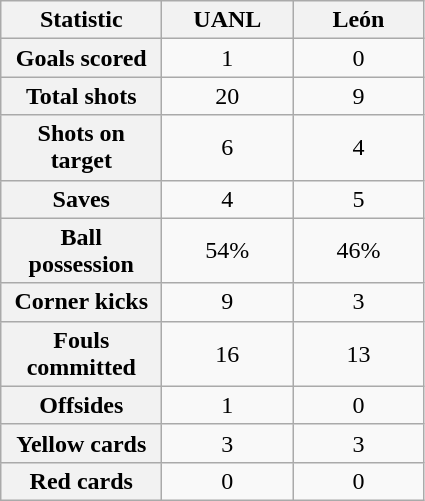<table class="wikitable plainrowheaders" style="text-align:center">
<tr>
<th scope="col" style="width:100px">Statistic</th>
<th scope="col" style="width:80px">UANL</th>
<th scope="col" style="width:80px">León</th>
</tr>
<tr>
<th scope=row>Goals scored</th>
<td>1</td>
<td>0</td>
</tr>
<tr>
<th scope=row>Total shots</th>
<td>20</td>
<td>9</td>
</tr>
<tr>
<th scope=row>Shots on target</th>
<td>6</td>
<td>4</td>
</tr>
<tr>
<th scope=row>Saves</th>
<td>4</td>
<td>5</td>
</tr>
<tr>
<th scope=row>Ball possession</th>
<td>54%</td>
<td>46%</td>
</tr>
<tr>
<th scope=row>Corner kicks</th>
<td>9</td>
<td>3</td>
</tr>
<tr>
<th scope=row>Fouls committed</th>
<td>16</td>
<td>13</td>
</tr>
<tr>
<th scope=row>Offsides</th>
<td>1</td>
<td>0</td>
</tr>
<tr>
<th scope=row>Yellow cards</th>
<td>3</td>
<td>3</td>
</tr>
<tr>
<th scope=row>Red cards</th>
<td>0</td>
<td>0</td>
</tr>
</table>
